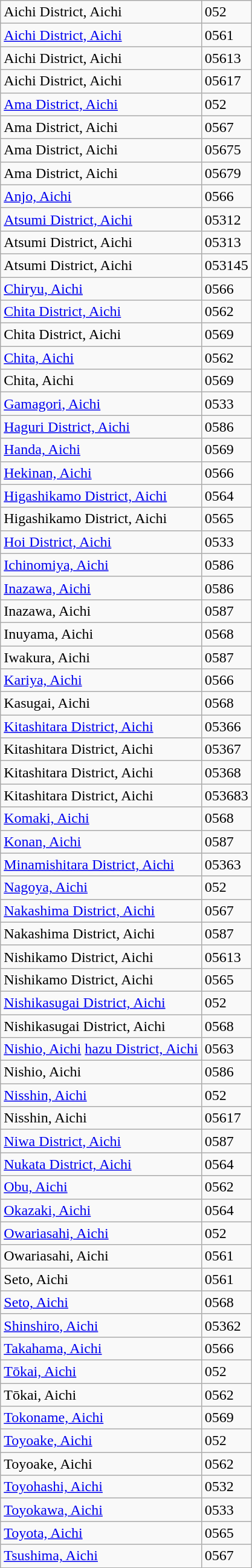<table class="wikitable">
<tr>
<td>Aichi District, Aichi</td>
<td>052</td>
</tr>
<tr>
<td><a href='#'>Aichi District, Aichi</a></td>
<td>0561</td>
</tr>
<tr>
<td>Aichi District, Aichi</td>
<td>05613</td>
</tr>
<tr>
<td>Aichi District, Aichi</td>
<td>05617</td>
</tr>
<tr>
<td><a href='#'>Ama District, Aichi</a></td>
<td>052</td>
</tr>
<tr>
<td>Ama District, Aichi</td>
<td>0567</td>
</tr>
<tr>
<td>Ama District, Aichi</td>
<td>05675</td>
</tr>
<tr>
<td>Ama District, Aichi</td>
<td>05679</td>
</tr>
<tr>
<td><a href='#'>Anjo, Aichi</a></td>
<td>0566</td>
</tr>
<tr>
<td><a href='#'>Atsumi District, Aichi</a></td>
<td>05312</td>
</tr>
<tr>
<td>Atsumi District, Aichi</td>
<td>05313</td>
</tr>
<tr>
<td>Atsumi District, Aichi</td>
<td>053145</td>
</tr>
<tr>
<td><a href='#'>Chiryu, Aichi</a></td>
<td>0566</td>
</tr>
<tr>
<td><a href='#'>Chita District, Aichi</a></td>
<td>0562</td>
</tr>
<tr>
<td>Chita District, Aichi</td>
<td>0569</td>
</tr>
<tr>
<td><a href='#'>Chita, Aichi</a></td>
<td>0562</td>
</tr>
<tr>
<td>Chita, Aichi</td>
<td>0569</td>
</tr>
<tr>
<td><a href='#'>Gamagori, Aichi</a></td>
<td>0533</td>
</tr>
<tr>
<td><a href='#'>Haguri District, Aichi</a></td>
<td>0586</td>
</tr>
<tr>
<td><a href='#'>Handa, Aichi</a></td>
<td>0569</td>
</tr>
<tr>
<td><a href='#'>Hekinan, Aichi</a></td>
<td>0566</td>
</tr>
<tr>
<td><a href='#'>Higashikamo District, Aichi</a></td>
<td>0564</td>
</tr>
<tr>
<td>Higashikamo District, Aichi</td>
<td>0565</td>
</tr>
<tr>
<td><a href='#'>Hoi District, Aichi</a></td>
<td>0533</td>
</tr>
<tr>
<td><a href='#'>Ichinomiya, Aichi</a></td>
<td>0586</td>
</tr>
<tr>
<td><a href='#'>Inazawa, Aichi</a></td>
<td>0586</td>
</tr>
<tr>
<td>Inazawa, Aichi</td>
<td>0587</td>
</tr>
<tr>
<td>Inuyama, Aichi</td>
<td>0568</td>
</tr>
<tr>
<td>Iwakura, Aichi</td>
<td>0587</td>
</tr>
<tr>
<td><a href='#'>Kariya, Aichi</a></td>
<td>0566</td>
</tr>
<tr>
<td>Kasugai, Aichi</td>
<td>0568</td>
</tr>
<tr>
<td><a href='#'>Kitashitara District, Aichi</a></td>
<td>05366</td>
</tr>
<tr>
<td>Kitashitara District, Aichi</td>
<td>05367</td>
</tr>
<tr>
<td>Kitashitara District, Aichi</td>
<td>05368</td>
</tr>
<tr>
<td>Kitashitara District, Aichi</td>
<td>053683</td>
</tr>
<tr>
<td><a href='#'>Komaki, Aichi</a></td>
<td>0568</td>
</tr>
<tr>
<td><a href='#'>Konan, Aichi</a></td>
<td>0587</td>
</tr>
<tr>
<td><a href='#'>Minamishitara District, Aichi</a></td>
<td>05363</td>
</tr>
<tr>
<td><a href='#'>Nagoya, Aichi</a></td>
<td>052</td>
</tr>
<tr>
<td><a href='#'>Nakashima District, Aichi</a></td>
<td>0567</td>
</tr>
<tr>
<td>Nakashima District, Aichi</td>
<td>0587</td>
</tr>
<tr>
<td>Nishikamo District, Aichi</td>
<td>05613</td>
</tr>
<tr>
<td>Nishikamo District, Aichi</td>
<td>0565</td>
</tr>
<tr>
<td><a href='#'>Nishikasugai District, Aichi</a></td>
<td>052</td>
</tr>
<tr>
<td>Nishikasugai District, Aichi</td>
<td>0568</td>
</tr>
<tr>
<td><a href='#'>Nishio, Aichi</a> <a href='#'>hazu District, Aichi</a></td>
<td>0563</td>
</tr>
<tr>
<td>Nishio, Aichi</td>
<td>0586</td>
</tr>
<tr>
<td><a href='#'>Nisshin, Aichi</a></td>
<td>052</td>
</tr>
<tr>
<td>Nisshin, Aichi</td>
<td>05617</td>
</tr>
<tr>
<td><a href='#'>Niwa District, Aichi</a></td>
<td>0587</td>
</tr>
<tr>
<td><a href='#'>Nukata District, Aichi</a></td>
<td>0564</td>
</tr>
<tr>
<td><a href='#'>Obu, Aichi</a></td>
<td>0562</td>
</tr>
<tr>
<td><a href='#'>Okazaki, Aichi</a></td>
<td>0564</td>
</tr>
<tr>
<td><a href='#'>Owariasahi, Aichi</a></td>
<td>052</td>
</tr>
<tr>
<td>Owariasahi, Aichi</td>
<td>0561</td>
</tr>
<tr>
<td>Seto, Aichi</td>
<td>0561</td>
</tr>
<tr>
<td><a href='#'>Seto, Aichi</a></td>
<td>0568</td>
</tr>
<tr>
<td><a href='#'>Shinshiro, Aichi</a></td>
<td>05362</td>
</tr>
<tr>
<td><a href='#'>Takahama, Aichi</a></td>
<td>0566</td>
</tr>
<tr>
<td><a href='#'>Tōkai, Aichi</a></td>
<td>052</td>
</tr>
<tr>
<td>Tōkai, Aichi</td>
<td>0562</td>
</tr>
<tr>
<td><a href='#'>Tokoname, Aichi</a></td>
<td>0569</td>
</tr>
<tr>
<td><a href='#'>Toyoake, Aichi</a></td>
<td>052</td>
</tr>
<tr>
<td>Toyoake, Aichi</td>
<td>0562</td>
</tr>
<tr>
<td><a href='#'>Toyohashi, Aichi</a></td>
<td>0532</td>
</tr>
<tr>
<td><a href='#'>Toyokawa, Aichi</a></td>
<td>0533</td>
</tr>
<tr>
<td><a href='#'>Toyota, Aichi</a></td>
<td>0565</td>
</tr>
<tr>
<td><a href='#'>Tsushima, Aichi</a></td>
<td>0567</td>
</tr>
</table>
